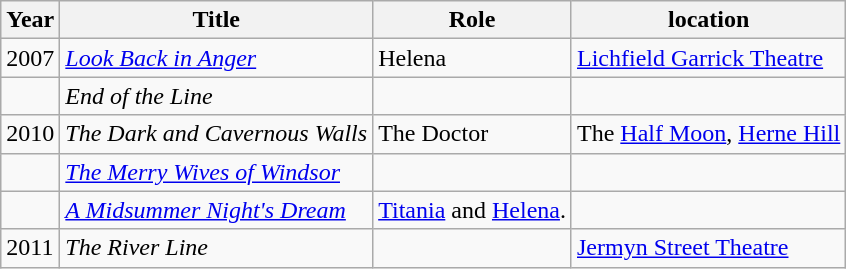<table class="wikitable">
<tr>
<th>Year</th>
<th>Title</th>
<th>Role</th>
<th>location</th>
</tr>
<tr>
<td>2007</td>
<td><em><a href='#'>Look Back in Anger</a></em></td>
<td>Helena</td>
<td><a href='#'>Lichfield Garrick Theatre</a></td>
</tr>
<tr>
<td></td>
<td><em>End of the Line</em></td>
<td></td>
<td></td>
</tr>
<tr>
<td>2010</td>
<td><em>The Dark and Cavernous Walls</em></td>
<td>The Doctor</td>
<td>The <a href='#'>Half Moon</a>, <a href='#'>Herne Hill</a></td>
</tr>
<tr>
<td></td>
<td><em><a href='#'>The Merry Wives of Windsor</a></em></td>
<td></td>
<td></td>
</tr>
<tr>
<td></td>
<td><em><a href='#'>A Midsummer Night's Dream</a></em></td>
<td><a href='#'>Titania</a> and <a href='#'>Helena</a>.</td>
<td></td>
</tr>
<tr>
<td>2011</td>
<td><em>The River Line</em></td>
<td></td>
<td><a href='#'>Jermyn Street Theatre</a></td>
</tr>
</table>
